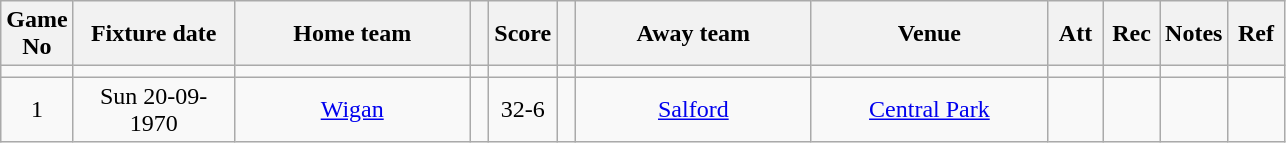<table class="wikitable" style="text-align:center;">
<tr>
<th style="width:20px;" abbr="No">Game No</th>
<th style="width:100px;" abbr="Date">Fixture date</th>
<th style="width:150px;" abbr="Home team">Home team</th>
<th style="width:5px;;" abbr="space"></th>
<th style="width:20px;" abbr="Score">Score</th>
<th style="width:5px;;" abbr="space"></th>
<th style="width:150px;" abbr="Away team">Away team</th>
<th style="width:150px;" abbr="Venue">Venue</th>
<th style="width:30px;" abbr="Att">Att</th>
<th style="width:30px;" abbr="Rec">Rec</th>
<th style="width:20px;" abbr="Notes">Notes</th>
<th style="width:30px;" abbr="Ref">Ref</th>
</tr>
<tr>
<td></td>
<td></td>
<td></td>
<td></td>
<td></td>
<td></td>
<td></td>
<td></td>
<td></td>
<td></td>
<td></td>
</tr>
<tr>
<td>1</td>
<td>Sun 20-09-1970</td>
<td><a href='#'>Wigan</a></td>
<td></td>
<td>32-6</td>
<td></td>
<td><a href='#'>Salford</a></td>
<td><a href='#'>Central Park</a></td>
<td></td>
<td></td>
<td></td>
<td></td>
</tr>
</table>
